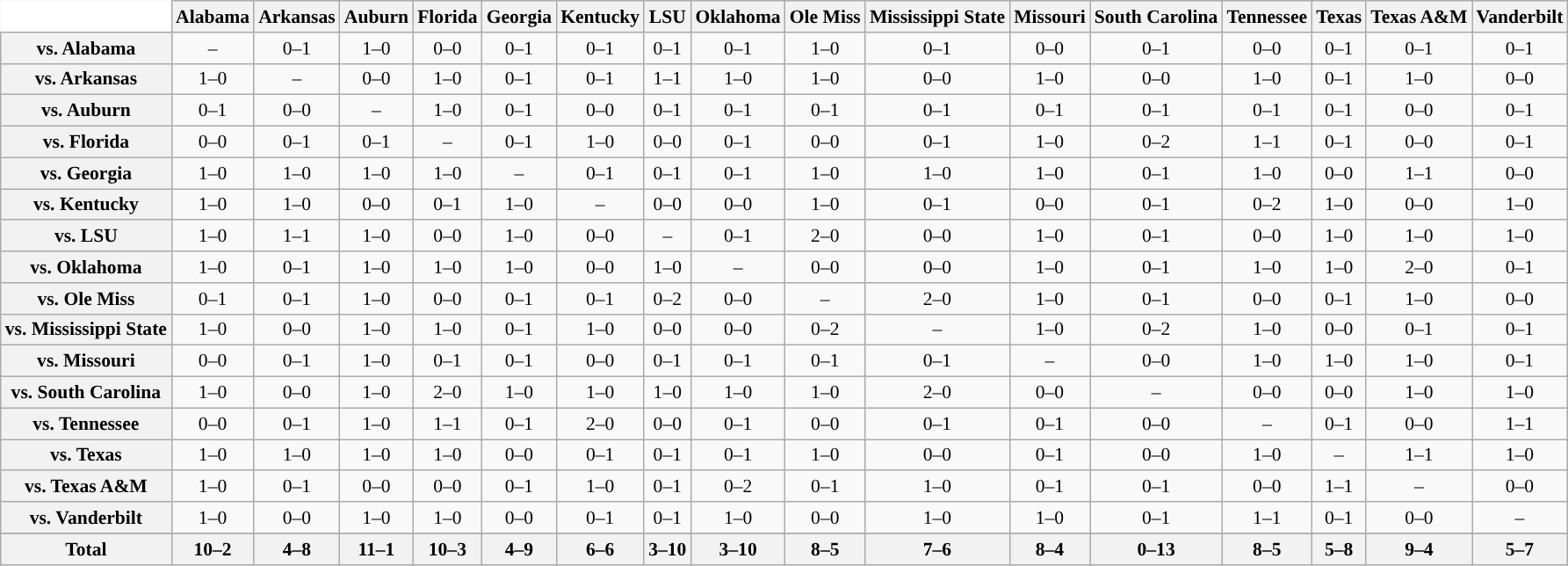<table class="wikitable" style="white-space:nowrap;font-size:90%;">
<tr>
<th colspan=1 style="background:white; border-top-style:hidden; border-left-style:hidden;"  width=110> </th>
<th>Alabama</th>
<th>Arkansas</th>
<th>Auburn</th>
<th>Florida</th>
<th>Georgia</th>
<th>Kentucky</th>
<th>LSU</th>
<th>Oklahoma</th>
<th>Ole Miss</th>
<th>Mississippi State</th>
<th>Missouri</th>
<th>South Carolina</th>
<th>Tennessee</th>
<th>Texas</th>
<th>Texas A&M</th>
<th>Vanderbilt</th>
</tr>
<tr style="text-align:center;">
<th>vs. Alabama</th>
<td>–</td>
<td>0–1</td>
<td>1–0</td>
<td>0–0</td>
<td>0–1</td>
<td>0–1</td>
<td>0–1</td>
<td>0–1</td>
<td>1–0</td>
<td>0–1</td>
<td>0–0</td>
<td>0–1</td>
<td>0–0</td>
<td>0–1</td>
<td>0–1</td>
<td>0–1</td>
</tr>
<tr style="text-align:center;">
<th>vs. Arkansas</th>
<td>1–0</td>
<td>–</td>
<td>0–0</td>
<td>1–0</td>
<td>0–1</td>
<td>0–1</td>
<td>1–1</td>
<td>1–0</td>
<td>1–0</td>
<td>0–0</td>
<td>1–0</td>
<td>0–0</td>
<td>1–0</td>
<td>0–1</td>
<td>1–0</td>
<td>0–0</td>
</tr>
<tr style="text-align:center;">
<th>vs. Auburn</th>
<td>0–1</td>
<td>0–0</td>
<td>–</td>
<td>1–0</td>
<td>0–1</td>
<td>0–0</td>
<td>0–1</td>
<td>0–1</td>
<td>0–1</td>
<td>0–1</td>
<td>0–1</td>
<td>0–1</td>
<td>0–1</td>
<td>0–1</td>
<td>0–0</td>
<td>0–1</td>
</tr>
<tr style="text-align:center;">
<th>vs. Florida</th>
<td>0–0</td>
<td>0–1</td>
<td>0–1</td>
<td>–</td>
<td>0–1</td>
<td>1–0</td>
<td>0–0</td>
<td>0–1</td>
<td>0–0</td>
<td>0–1</td>
<td>1–0</td>
<td>0–2</td>
<td>1–1</td>
<td>0–1</td>
<td>0–0</td>
<td>0–1</td>
</tr>
<tr style="text-align:center;">
<th>vs. Georgia</th>
<td>1–0</td>
<td>1–0</td>
<td>1–0</td>
<td>1–0</td>
<td>–</td>
<td>0–1</td>
<td>0–1</td>
<td>0–1</td>
<td>1–0</td>
<td>1–0</td>
<td>1–0</td>
<td>0–1</td>
<td>1–0</td>
<td>0–0</td>
<td>1–1</td>
<td>0–0</td>
</tr>
<tr style="text-align:center;">
<th>vs. Kentucky</th>
<td>1–0</td>
<td>1–0</td>
<td>0–0</td>
<td>0–1</td>
<td>1–0</td>
<td>–</td>
<td>0–0</td>
<td>0–0</td>
<td>1–0</td>
<td>0–1</td>
<td>0–0</td>
<td>0–1</td>
<td>0–2</td>
<td>1–0</td>
<td>0–0</td>
<td>1–0</td>
</tr>
<tr style="text-align:center;">
<th>vs. LSU</th>
<td>1–0</td>
<td>1–1</td>
<td>1–0</td>
<td>0–0</td>
<td>1–0</td>
<td>0–0</td>
<td>–</td>
<td>0–1</td>
<td>2–0</td>
<td>0–0</td>
<td>1–0</td>
<td>0–1</td>
<td>0–0</td>
<td>1–0</td>
<td>1–0</td>
<td>1–0</td>
</tr>
<tr style="text-align:center;">
<th>vs. Oklahoma</th>
<td>1–0</td>
<td>0–1</td>
<td>1–0</td>
<td>1–0</td>
<td>1–0</td>
<td>0–0</td>
<td>1–0</td>
<td>–</td>
<td>0–0</td>
<td>0–0</td>
<td>1–0</td>
<td>0–1</td>
<td>1–0</td>
<td>1–0</td>
<td>2–0</td>
<td>0–1</td>
</tr>
<tr style="text-align:center;">
<th>vs. Ole Miss</th>
<td>0–1</td>
<td>0–1</td>
<td>1–0</td>
<td>0–0</td>
<td>0–1</td>
<td>0–1</td>
<td>0–2</td>
<td>0–0</td>
<td>–</td>
<td>2–0</td>
<td>1–0</td>
<td>0–1</td>
<td>0–0</td>
<td>0–1</td>
<td>1–0</td>
<td>0–0</td>
</tr>
<tr style="text-align:center;">
<th>vs. Mississippi State</th>
<td>1–0</td>
<td>0–0</td>
<td>1–0</td>
<td>1–0</td>
<td>0–1</td>
<td>1–0</td>
<td>0–0</td>
<td>0–0</td>
<td>0–2</td>
<td>–</td>
<td>1–0</td>
<td>0–2</td>
<td>1–0</td>
<td>0–0</td>
<td>0–1</td>
<td>0–1</td>
</tr>
<tr style="text-align:center;">
<th>vs. Missouri</th>
<td>0–0</td>
<td>0–1</td>
<td>1–0</td>
<td>0–1</td>
<td>0–1</td>
<td>0–0</td>
<td>0–1</td>
<td>0–1</td>
<td>0–1</td>
<td>0–1</td>
<td>–</td>
<td>0–0</td>
<td>1–0</td>
<td>1–0</td>
<td>1–0</td>
<td>0–1</td>
</tr>
<tr style="text-align:center;">
<th>vs. South Carolina</th>
<td>1–0</td>
<td>0–0</td>
<td>1–0</td>
<td>2–0</td>
<td>1–0</td>
<td>1–0</td>
<td>1–0</td>
<td>1–0</td>
<td>1–0</td>
<td>2–0</td>
<td>0–0</td>
<td>–</td>
<td>0–0</td>
<td>0–0</td>
<td>1–0</td>
<td>1–0</td>
</tr>
<tr style="text-align:center;">
<th>vs. Tennessee</th>
<td>0–0</td>
<td>0–1</td>
<td>1–0</td>
<td>1–1</td>
<td>0–1</td>
<td>2–0</td>
<td>0–0</td>
<td>0–1</td>
<td>0–0</td>
<td>0–1</td>
<td>0–1</td>
<td>0–0</td>
<td>–</td>
<td>0–1</td>
<td>0–0</td>
<td>1–1</td>
</tr>
<tr style="text-align:center;">
<th>vs. Texas</th>
<td>1–0</td>
<td>1–0</td>
<td>1–0</td>
<td>1–0</td>
<td>0–0</td>
<td>0–1</td>
<td>0–1</td>
<td>0–1</td>
<td>1–0</td>
<td>0–0</td>
<td>0–1</td>
<td>0–0</td>
<td>1–0</td>
<td>–</td>
<td>1–1</td>
<td>1–0</td>
</tr>
<tr style="text-align:center;">
<th>vs. Texas A&M</th>
<td>1–0</td>
<td>0–1</td>
<td>0–0</td>
<td>0–0</td>
<td>0–1</td>
<td>1–0</td>
<td>0–1</td>
<td>0–2</td>
<td>0–1</td>
<td>1–0</td>
<td>0–1</td>
<td>0–1</td>
<td>0–0</td>
<td>1–1</td>
<td>–</td>
<td>0–0</td>
</tr>
<tr style="text-align:center;">
<th>vs. Vanderbilt</th>
<td>1–0</td>
<td>0–0</td>
<td>1–0</td>
<td>1–0</td>
<td>0–0</td>
<td>0–1</td>
<td>0–1</td>
<td>1–0</td>
<td>0–0</td>
<td>1–0</td>
<td>1–0</td>
<td>0–1</td>
<td>1–1</td>
<td>0–1</td>
<td>0–0</td>
<td>–</td>
</tr>
<tr style="text-align:center;">
</tr>
<tr style="text-align:center;">
<th>Total</th>
<th>10–2</th>
<th>4–8</th>
<th>11–1</th>
<th>10–3</th>
<th>4–9</th>
<th>6–6</th>
<th>3–10</th>
<th>3–10</th>
<th>8–5</th>
<th>7–6</th>
<th>8–4</th>
<th>0–13</th>
<th>8–5</th>
<th>5–8</th>
<th>9–4</th>
<th>5–7</th>
</tr>
</table>
